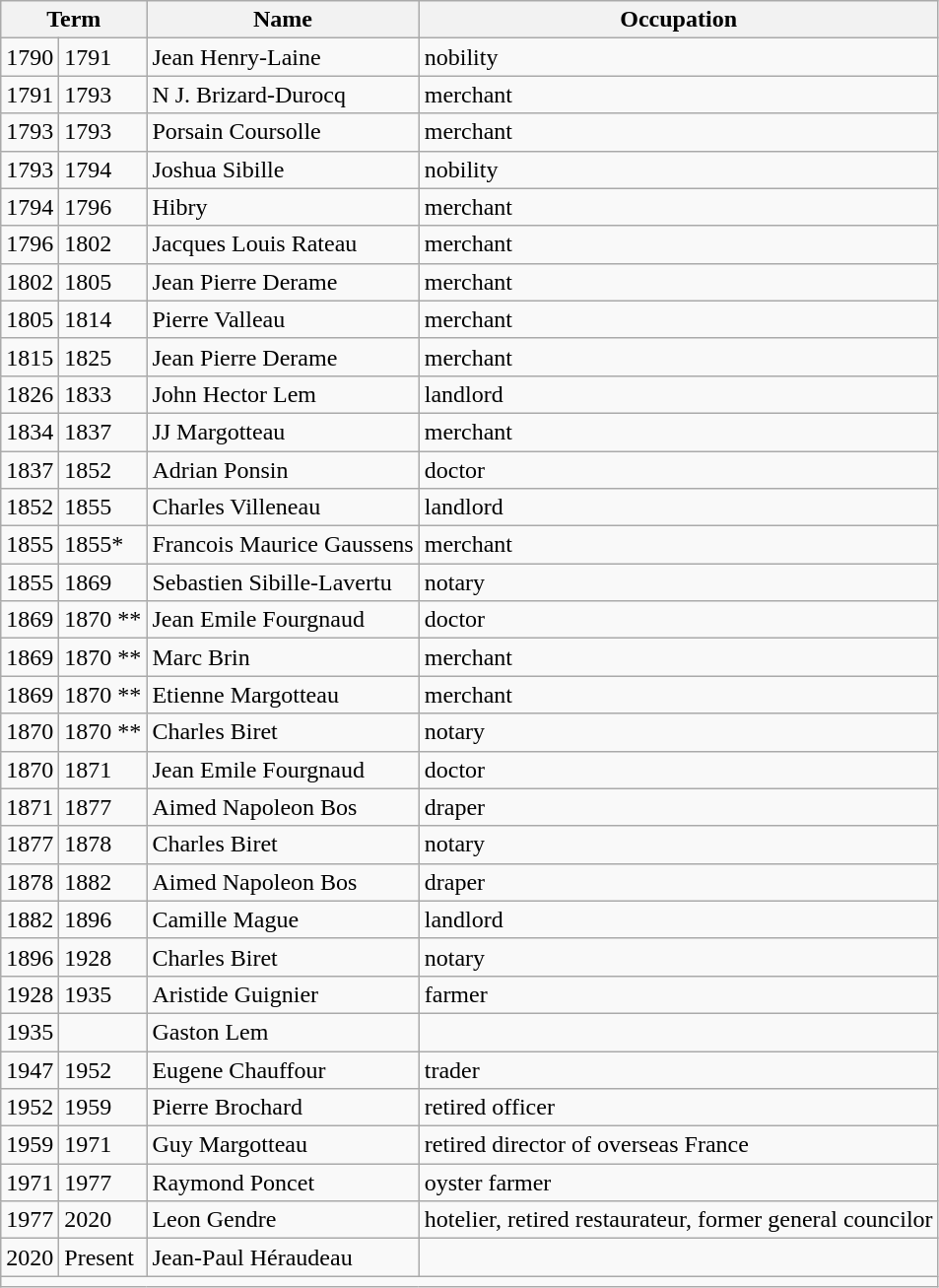<table class="wikitable">
<tr>
<th colspan="2">Term</th>
<th>Name</th>
<th>Occupation</th>
</tr>
<tr>
<td>1790</td>
<td>1791</td>
<td>Jean Henry-Laine</td>
<td>nobility</td>
</tr>
<tr>
<td>1791</td>
<td>1793</td>
<td>N J. Brizard-Durocq</td>
<td>merchant</td>
</tr>
<tr>
<td>1793</td>
<td>1793</td>
<td>Porsain Coursolle</td>
<td>merchant</td>
</tr>
<tr>
<td>1793</td>
<td>1794</td>
<td>Joshua Sibille</td>
<td>nobility</td>
</tr>
<tr>
<td>1794</td>
<td>1796</td>
<td>Hibry</td>
<td>merchant</td>
</tr>
<tr>
<td>1796</td>
<td>1802</td>
<td>Jacques Louis Rateau</td>
<td>merchant</td>
</tr>
<tr>
<td>1802</td>
<td>1805</td>
<td>Jean Pierre Derame</td>
<td>merchant</td>
</tr>
<tr>
<td>1805</td>
<td>1814</td>
<td>Pierre Valleau</td>
<td>merchant</td>
</tr>
<tr>
<td>1815</td>
<td>1825</td>
<td>Jean Pierre Derame</td>
<td>merchant</td>
</tr>
<tr>
<td>1826</td>
<td>1833</td>
<td>John Hector Lem</td>
<td>landlord</td>
</tr>
<tr>
<td>1834</td>
<td>1837</td>
<td>JJ Margotteau</td>
<td>merchant</td>
</tr>
<tr>
<td>1837</td>
<td>1852</td>
<td>Adrian Ponsin</td>
<td>doctor</td>
</tr>
<tr>
<td>1852</td>
<td>1855</td>
<td>Charles Villeneau</td>
<td>landlord</td>
</tr>
<tr>
<td>1855</td>
<td>1855*</td>
<td>Francois Maurice Gaussens</td>
<td>merchant</td>
</tr>
<tr>
<td>1855</td>
<td>1869</td>
<td>Sebastien Sibille-Lavertu</td>
<td>notary</td>
</tr>
<tr>
<td>1869</td>
<td>1870 **</td>
<td>Jean Emile Fourgnaud</td>
<td>doctor</td>
</tr>
<tr>
<td>1869</td>
<td>1870 **</td>
<td>Marc Brin</td>
<td>merchant</td>
</tr>
<tr>
<td>1869</td>
<td>1870 **</td>
<td>Etienne Margotteau</td>
<td>merchant</td>
</tr>
<tr>
<td>1870</td>
<td>1870 **</td>
<td>Charles Biret</td>
<td>notary</td>
</tr>
<tr>
<td>1870</td>
<td>1871</td>
<td>Jean Emile Fourgnaud</td>
<td>doctor</td>
</tr>
<tr>
<td>1871</td>
<td>1877</td>
<td>Aimed Napoleon Bos</td>
<td>draper</td>
</tr>
<tr>
<td>1877</td>
<td>1878</td>
<td>Charles Biret</td>
<td>notary</td>
</tr>
<tr>
<td>1878</td>
<td>1882</td>
<td>Aimed Napoleon Bos</td>
<td>draper</td>
</tr>
<tr>
<td>1882</td>
<td>1896</td>
<td>Camille Mague</td>
<td>landlord</td>
</tr>
<tr>
<td>1896</td>
<td>1928</td>
<td>Charles Biret</td>
<td>notary</td>
</tr>
<tr>
<td>1928</td>
<td>1935</td>
<td>Aristide Guignier</td>
<td>farmer</td>
</tr>
<tr>
<td>1935</td>
<td></td>
<td>Gaston Lem</td>
</tr>
<tr>
<td>1947</td>
<td>1952</td>
<td>Eugene Chauffour</td>
<td>trader</td>
</tr>
<tr>
<td>1952</td>
<td>1959</td>
<td>Pierre Brochard</td>
<td>retired officer</td>
</tr>
<tr>
<td>1959</td>
<td>1971</td>
<td>Guy Margotteau</td>
<td>retired director of overseas France</td>
</tr>
<tr>
<td>1971</td>
<td>1977</td>
<td>Raymond Poncet</td>
<td>oyster farmer</td>
</tr>
<tr>
<td>1977</td>
<td>2020</td>
<td>Leon Gendre</td>
<td>hotelier, retired restaurateur, former general councilor</td>
</tr>
<tr>
<td>2020</td>
<td>Present</td>
<td>Jean-Paul Héraudeau</td>
</tr>
<tr>
<td colspan = "5"></td>
</tr>
</table>
